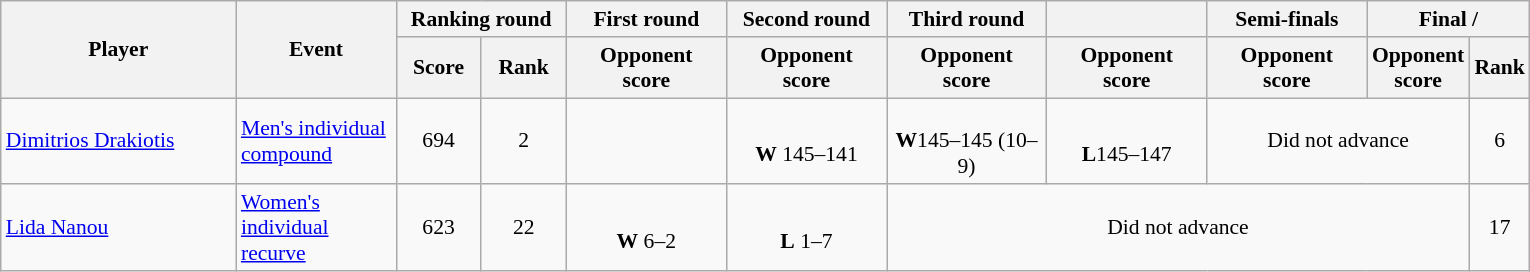<table class="wikitable" style="font-size:90%; text-align:center">
<tr>
<th rowspan="2" width="150">Player</th>
<th rowspan="2" width="100">Event</th>
<th colspan="2">Ranking round</th>
<th width="100">First round</th>
<th width="100">Second round</th>
<th width="100">Third round</th>
<th width="100"></th>
<th width="100">Semi-finals</th>
<th colspan="2" width="100">Final / </th>
</tr>
<tr>
<th width="50">Score</th>
<th width="50">Rank</th>
<th>Opponent<br>score</th>
<th>Opponent<br>score</th>
<th>Opponent<br>score</th>
<th>Opponent<br>score</th>
<th>Opponent<br>score</th>
<th>Opponent<br>score</th>
<th>Rank</th>
</tr>
<tr>
<td align="left"><a href='#'>Dimitrios Drakiotis</a></td>
<td align="left"><a href='#'>Men's individual compound</a></td>
<td>694</td>
<td>2</td>
<td></td>
<td><br><strong>W</strong> 145–141</td>
<td><br><strong>W</strong>145–145 (10–9)</td>
<td><br><strong>L</strong>145–147</td>
<td colspan="2">Did not advance</td>
<td>6</td>
</tr>
<tr>
<td align="left"><a href='#'>Lida Nanou</a></td>
<td align="left"><a href='#'>Women's individual recurve</a></td>
<td>623</td>
<td>22</td>
<td><br><strong>W</strong> 6–2</td>
<td><br><strong>L</strong> 1–7</td>
<td colspan="4">Did not advance</td>
<td>17</td>
</tr>
</table>
